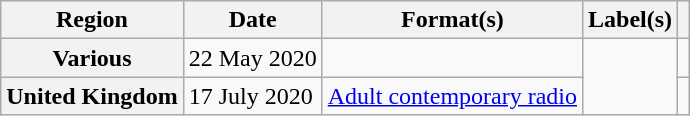<table class="wikitable plainrowheaders">
<tr>
<th scope="col">Region</th>
<th scope="col">Date</th>
<th scope="col">Format(s)</th>
<th scope="col">Label(s)</th>
<th scope="col"></th>
</tr>
<tr>
<th scope="row">Various</th>
<td>22 May 2020</td>
<td></td>
<td rowspan="2"></td>
<td style="text-align:center;"></td>
</tr>
<tr>
<th scope="row">United Kingdom</th>
<td>17 July 2020</td>
<td><a href='#'>Adult contemporary radio</a></td>
<td style="text-align:center;"></td>
</tr>
</table>
